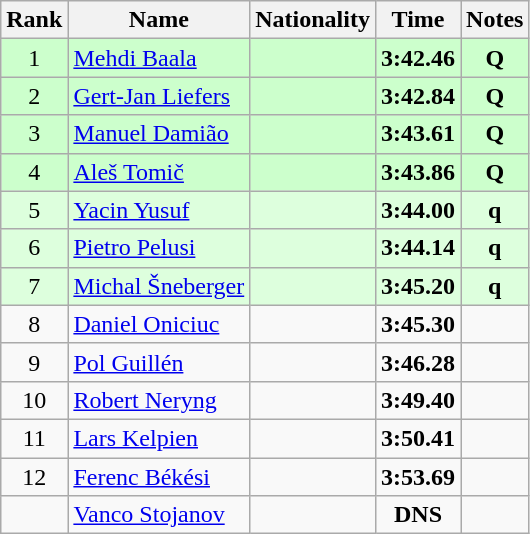<table class="wikitable sortable" style="text-align:center">
<tr>
<th>Rank</th>
<th>Name</th>
<th>Nationality</th>
<th>Time</th>
<th>Notes</th>
</tr>
<tr bgcolor=ccffcc>
<td>1</td>
<td align=left><a href='#'>Mehdi Baala</a></td>
<td align=left></td>
<td><strong>3:42.46</strong></td>
<td><strong>Q</strong></td>
</tr>
<tr bgcolor=ccffcc>
<td>2</td>
<td align=left><a href='#'>Gert-Jan Liefers</a></td>
<td align=left></td>
<td><strong>3:42.84</strong></td>
<td><strong>Q</strong></td>
</tr>
<tr bgcolor=ccffcc>
<td>3</td>
<td align=left><a href='#'>Manuel Damião</a></td>
<td align=left></td>
<td><strong>3:43.61</strong></td>
<td><strong>Q</strong></td>
</tr>
<tr bgcolor=ccffcc>
<td>4</td>
<td align=left><a href='#'>Aleš Tomič</a></td>
<td align=left></td>
<td><strong>3:43.86</strong></td>
<td><strong>Q</strong></td>
</tr>
<tr bgcolor=ddffdd>
<td>5</td>
<td align=left><a href='#'>Yacin Yusuf</a></td>
<td align=left></td>
<td><strong>3:44.00</strong></td>
<td><strong>q</strong></td>
</tr>
<tr bgcolor=ddffdd>
<td>6</td>
<td align=left><a href='#'>Pietro Pelusi</a></td>
<td align=left></td>
<td><strong>3:44.14</strong></td>
<td><strong>q</strong></td>
</tr>
<tr bgcolor=ddffdd>
<td>7</td>
<td align=left><a href='#'>Michal Šneberger</a></td>
<td align=left></td>
<td><strong>3:45.20</strong></td>
<td><strong>q</strong></td>
</tr>
<tr>
<td>8</td>
<td align=left><a href='#'>Daniel Oniciuc</a></td>
<td align=left></td>
<td><strong>3:45.30</strong></td>
<td></td>
</tr>
<tr>
<td>9</td>
<td align=left><a href='#'>Pol Guillén</a></td>
<td align=left></td>
<td><strong>3:46.28</strong></td>
<td></td>
</tr>
<tr>
<td>10</td>
<td align=left><a href='#'>Robert Neryng</a></td>
<td align=left></td>
<td><strong>3:49.40</strong></td>
<td></td>
</tr>
<tr>
<td>11</td>
<td align=left><a href='#'>Lars Kelpien</a></td>
<td align=left></td>
<td><strong>3:50.41</strong></td>
<td></td>
</tr>
<tr>
<td>12</td>
<td align=left><a href='#'>Ferenc Békési</a></td>
<td align=left></td>
<td><strong>3:53.69</strong></td>
<td></td>
</tr>
<tr>
<td></td>
<td align=left><a href='#'>Vanco Stojanov</a></td>
<td align=left></td>
<td><strong>DNS</strong></td>
<td></td>
</tr>
</table>
